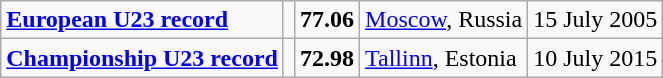<table class="wikitable">
<tr>
<td><strong><a href='#'>European U23 record</a></strong></td>
<td></td>
<td><strong>77.06</strong></td>
<td><a href='#'>Moscow</a>, Russia</td>
<td>15 July 2005</td>
</tr>
<tr>
<td><strong><a href='#'>Championship U23 record</a></strong></td>
<td></td>
<td><strong>72.98</strong></td>
<td><a href='#'>Tallinn</a>, Estonia</td>
<td>10 July 2015</td>
</tr>
</table>
